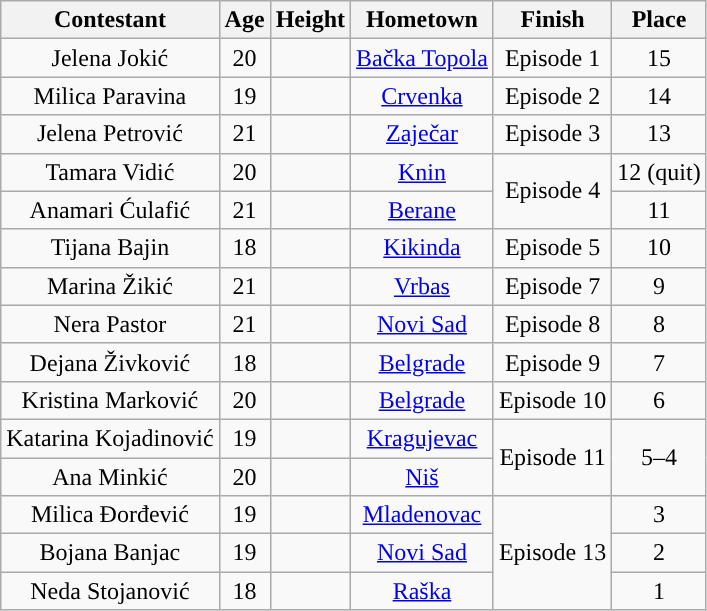<table class="wikitable sortable" style="text-align:center;">
<tr>
<th>Contestant</th>
<th>Age</th>
<th>Height</th>
<th>Hometown</th>
<th>Finish</th>
<th>Place</th>
</tr>
<tr>
<td>Jelena Jokić</td>
<td>20</td>
<td></td>
<td><a href='#'>Bačka Topola</a></td>
<td>Episode 1</td>
<td>15</td>
</tr>
<tr>
<td>Milica Paravina</td>
<td>19</td>
<td></td>
<td><a href='#'>Crvenka</a></td>
<td>Episode 2</td>
<td>14</td>
</tr>
<tr>
<td>Jelena Petrović</td>
<td>21</td>
<td></td>
<td><a href='#'>Zaječar</a></td>
<td>Episode 3</td>
<td>13</td>
</tr>
<tr>
<td>Tamara Vidić</td>
<td>20</td>
<td></td>
<td><a href='#'>Knin</a></td>
<td rowspan="2">Episode 4</td>
<td>12 (quit)</td>
</tr>
<tr>
<td>Anamari Ćulafić</td>
<td>21</td>
<td></td>
<td><a href='#'>Berane</a></td>
<td>11</td>
</tr>
<tr>
<td>Tijana Bajin</td>
<td>18</td>
<td></td>
<td><a href='#'>Kikinda</a></td>
<td>Episode 5</td>
<td>10</td>
</tr>
<tr>
<td>Marina Žikić</td>
<td>21</td>
<td></td>
<td><a href='#'>Vrbas</a></td>
<td>Episode 7</td>
<td>9</td>
</tr>
<tr>
<td>Nera Pastor</td>
<td>21</td>
<td></td>
<td><a href='#'>Novi Sad</a></td>
<td>Episode 8</td>
<td>8</td>
</tr>
<tr>
<td>Dejana Živković</td>
<td>18</td>
<td></td>
<td><a href='#'>Belgrade</a></td>
<td>Episode 9</td>
<td>7</td>
</tr>
<tr>
<td>Kristina Marković</td>
<td>20</td>
<td></td>
<td><a href='#'>Belgrade</a></td>
<td>Episode 10</td>
<td>6</td>
</tr>
<tr>
<td>Katarina Kojadinović</td>
<td>19</td>
<td></td>
<td><a href='#'>Kragujevac</a></td>
<td rowspan="2">Episode 11</td>
<td rowspan="2">5–4</td>
</tr>
<tr>
<td>Ana Minkić</td>
<td>20</td>
<td></td>
<td><a href='#'>Niš</a></td>
</tr>
<tr>
<td>Milica Đorđević</td>
<td>19</td>
<td></td>
<td><a href='#'>Mladenovac</a></td>
<td rowspan="3">Episode 13</td>
<td>3</td>
</tr>
<tr>
<td>Bojana Banjac</td>
<td>19</td>
<td></td>
<td><a href='#'>Novi Sad</a></td>
<td>2</td>
</tr>
<tr>
<td>Neda Stojanović</td>
<td>18</td>
<td></td>
<td><a href='#'>Raška</a></td>
<td>1</td>
</tr>
</table>
